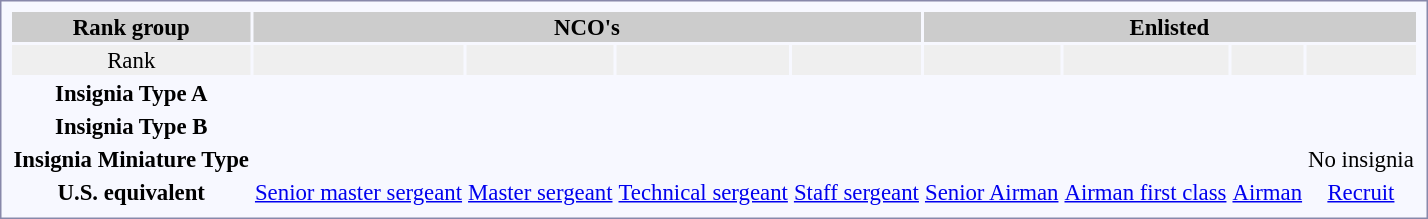<table style="border:1px solid #8888aa; background-color:#f7f8ff; padding:5px; font-size:95%; margin: 0px 12px 12px 0px;">
<tr style="background:#ccc;">
<th>Rank group</th>
<th colspan=4>NCO's</th>
<th colspan=4>Enlisted</th>
</tr>
<tr style="text-align:center; background:#efefef;">
<td>Rank</td>
<td><br></td>
<td><br></td>
<td><br></td>
<td><br></td>
<td><br></td>
<td><br></td>
<td><br></td>
<td><br></td>
</tr>
<tr style="text-align:center;">
<th>Insignia Type A</th>
<td></td>
<td></td>
<td></td>
<td></td>
<td></td>
<td></td>
<td></td>
<td></td>
</tr>
<tr style="text-align:center;">
<th>Insignia Type B</th>
<td></td>
<td></td>
<td></td>
<td></td>
<td></td>
<td></td>
<td></td>
<td></td>
</tr>
<tr style="text-align:center;">
<th>Insignia Miniature Type</th>
<td></td>
<td></td>
<td></td>
<td></td>
<td></td>
<td></td>
<td></td>
<td>No insignia</td>
</tr>
<tr style="text-align:center;">
<th>U.S. equivalent</th>
<td><a href='#'>Senior master sergeant</a></td>
<td><a href='#'>Master sergeant</a></td>
<td><a href='#'>Technical sergeant</a></td>
<td><a href='#'>Staff sergeant</a></td>
<td><a href='#'>Senior Airman</a></td>
<td><a href='#'>Airman first class</a></td>
<td><a href='#'>Airman</a></td>
<td><a href='#'>Recruit</a></td>
</tr>
</table>
